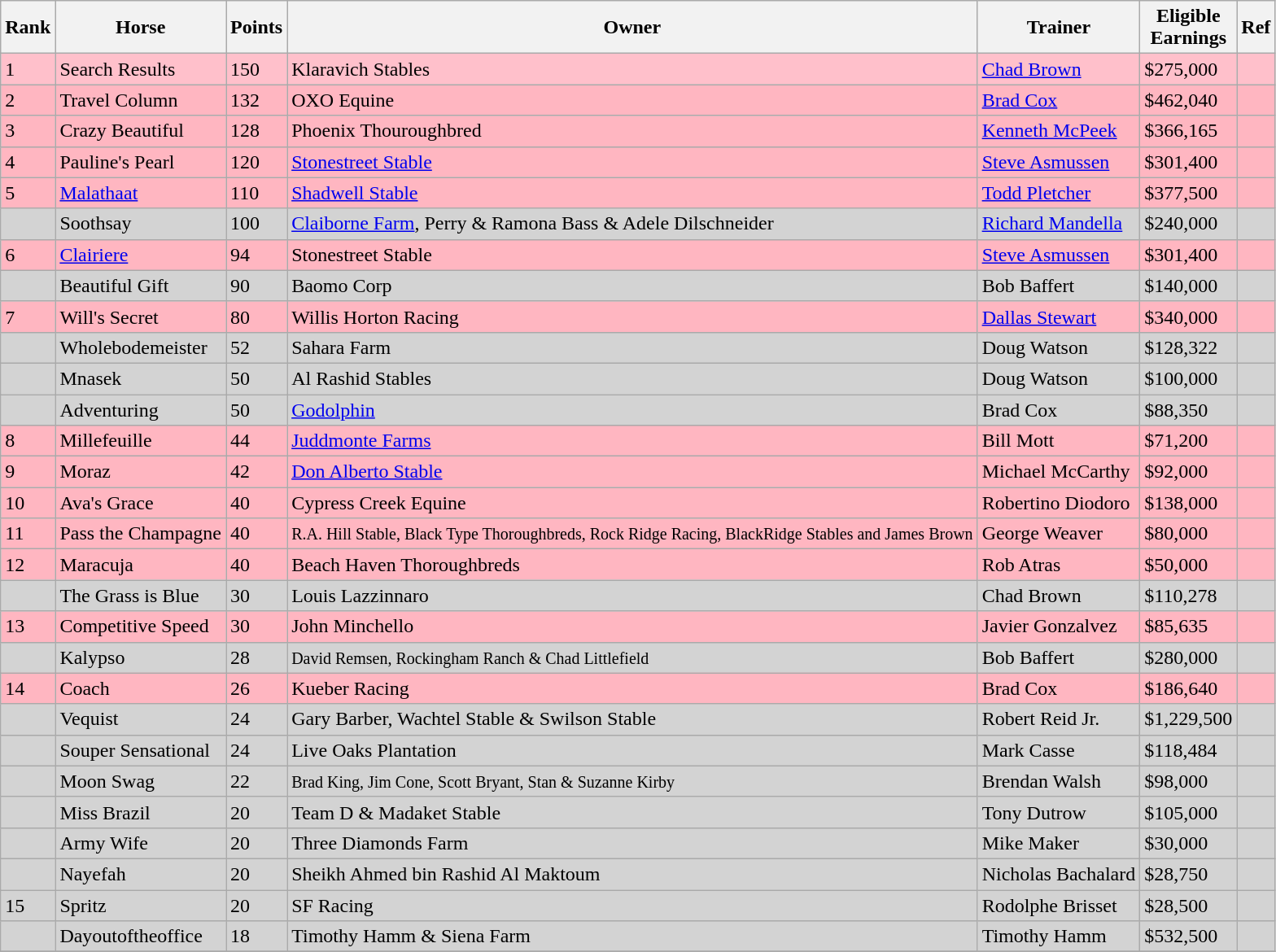<table class="wikitable sortable">
<tr>
<th>Rank</th>
<th>Horse</th>
<th>Points</th>
<th>Owner</th>
<th>Trainer</th>
<th>Eligible<br>Earnings</th>
<th>Ref</th>
</tr>
<tr bgcolor="pink">
<td>1</td>
<td>Search Results</td>
<td>150</td>
<td>Klaravich Stables</td>
<td><a href='#'>Chad Brown</a></td>
<td>$275,000</td>
<td></td>
</tr>
<tr bgcolor="lightpink">
<td>2</td>
<td>Travel Column</td>
<td>132</td>
<td>OXO Equine</td>
<td><a href='#'>Brad Cox</a></td>
<td>$462,040</td>
<td></td>
</tr>
<tr bgcolor="lightpink">
<td>3</td>
<td>Crazy Beautiful</td>
<td>128</td>
<td>Phoenix Thouroughbred</td>
<td><a href='#'>Kenneth McPeek</a></td>
<td>$366,165</td>
<td></td>
</tr>
<tr bgcolor="lightpink">
<td>4</td>
<td>Pauline's Pearl</td>
<td>120</td>
<td><a href='#'>Stonestreet Stable</a></td>
<td><a href='#'>Steve Asmussen</a></td>
<td>$301,400</td>
<td></td>
</tr>
<tr bgcolor="lightpink">
<td>5</td>
<td><a href='#'>Malathaat</a></td>
<td>110</td>
<td><a href='#'>Shadwell Stable</a></td>
<td><a href='#'>Todd Pletcher</a></td>
<td>$377,500</td>
<td></td>
</tr>
<tr bgcolor="lightgrey">
<td></td>
<td>Soothsay</td>
<td>100</td>
<td><a href='#'>Claiborne Farm</a>, Perry & Ramona Bass & Adele Dilschneider</td>
<td><a href='#'>Richard Mandella</a></td>
<td>$240,000</td>
<td></td>
</tr>
<tr bgcolor="lightpink">
<td>6</td>
<td><a href='#'>Clairiere</a></td>
<td>94</td>
<td>Stonestreet Stable</td>
<td><a href='#'>Steve Asmussen</a></td>
<td>$301,400</td>
<td></td>
</tr>
<tr bgcolor="lightgrey">
<td></td>
<td>Beautiful Gift</td>
<td>90</td>
<td>Baomo Corp</td>
<td>Bob Baffert</td>
<td>$140,000</td>
<td></td>
</tr>
<tr bgcolor="lightpink">
<td>7</td>
<td>Will's Secret</td>
<td>80</td>
<td>Willis Horton Racing</td>
<td><a href='#'>Dallas Stewart</a></td>
<td>$340,000</td>
<td></td>
</tr>
<tr bgcolor=lightgrey>
<td></td>
<td>Wholebodemeister</td>
<td>52</td>
<td>Sahara Farm</td>
<td>Doug Watson</td>
<td>$128,322</td>
<td></td>
</tr>
<tr bgcolor=lightgrey>
<td></td>
<td>Mnasek</td>
<td>50</td>
<td>Al Rashid Stables</td>
<td>Doug Watson</td>
<td>$100,000</td>
<td></td>
</tr>
<tr bgcolor=lightgrey>
<td></td>
<td>Adventuring</td>
<td>50</td>
<td><a href='#'>Godolphin</a></td>
<td>Brad Cox</td>
<td>$88,350</td>
<td></td>
</tr>
<tr bgcolor=lightpink>
<td>8</td>
<td>Millefeuille</td>
<td>44</td>
<td><a href='#'>Juddmonte Farms</a></td>
<td>Bill Mott</td>
<td>$71,200</td>
<td></td>
</tr>
<tr bgcolor=lightpink>
<td>9</td>
<td>Moraz</td>
<td>42</td>
<td><a href='#'>Don Alberto Stable</a></td>
<td>Michael McCarthy</td>
<td>$92,000</td>
<td></td>
</tr>
<tr bgcolor=lightpink>
<td>10</td>
<td>Ava's Grace</td>
<td>40</td>
<td>Cypress Creek Equine</td>
<td>Robertino Diodoro</td>
<td>$138,000</td>
<td></td>
</tr>
<tr bgcolor=lightpink>
<td>11</td>
<td>Pass the Champagne</td>
<td>40</td>
<td><small>R.A. Hill Stable, Black Type Thoroughbreds, Rock Ridge Racing, BlackRidge Stables and James Brown</small></td>
<td>George Weaver</td>
<td>$80,000</td>
<td></td>
</tr>
<tr bgcolor=lightpink>
<td>12</td>
<td>Maracuja</td>
<td>40</td>
<td>Beach Haven Thoroughbreds</td>
<td>Rob Atras</td>
<td>$50,000</td>
<td></td>
</tr>
<tr bgcolor=lightgrey>
<td></td>
<td>The Grass is Blue</td>
<td>30</td>
<td>Louis Lazzinnaro</td>
<td>Chad Brown</td>
<td>$110,278</td>
<td></td>
</tr>
<tr bgcolor=lightpink>
<td>13</td>
<td>Competitive Speed</td>
<td>30</td>
<td>John Minchello</td>
<td>Javier Gonzalvez</td>
<td>$85,635</td>
<td></td>
</tr>
<tr bgcolor=lightgrey>
<td></td>
<td>Kalypso</td>
<td>28</td>
<td><small>David Remsen, Rockingham Ranch & Chad Littlefield</small></td>
<td>Bob Baffert</td>
<td>$280,000</td>
<td></td>
</tr>
<tr bgcolor=lightpink>
<td>14</td>
<td>Coach</td>
<td>26</td>
<td>Kueber Racing</td>
<td>Brad Cox</td>
<td>$186,640</td>
<td></td>
</tr>
<tr bgcolor=lightgrey>
<td></td>
<td>Vequist</td>
<td>24</td>
<td>Gary Barber, Wachtel Stable & Swilson Stable</td>
<td>Robert Reid Jr.</td>
<td>$1,229,500</td>
<td></td>
</tr>
<tr bgcolor=lightgrey>
<td></td>
<td>Souper Sensational</td>
<td>24</td>
<td>Live Oaks Plantation</td>
<td>Mark Casse</td>
<td>$118,484</td>
<td></td>
</tr>
<tr bgcolor=lightgrey>
<td></td>
<td>Moon Swag</td>
<td>22</td>
<td><small>Brad King, Jim Cone, Scott Bryant, Stan & Suzanne Kirby</small></td>
<td>Brendan Walsh</td>
<td>$98,000</td>
<td></td>
</tr>
<tr bgcolor=lightgrey>
<td></td>
<td>Miss Brazil</td>
<td>20</td>
<td>Team D & Madaket Stable</td>
<td>Tony Dutrow</td>
<td>$105,000</td>
<td></td>
</tr>
<tr bgcolor=lightgrey>
<td></td>
<td>Army Wife</td>
<td>20</td>
<td>Three Diamonds Farm</td>
<td>Mike Maker</td>
<td>$30,000</td>
<td></td>
</tr>
<tr bgcolor=lightgrey>
<td></td>
<td>Nayefah</td>
<td>20</td>
<td>Sheikh Ahmed bin Rashid Al Maktoum</td>
<td>Nicholas Bachalard</td>
<td>$28,750</td>
<td></td>
</tr>
<tr bgcolor=lightgrey>
<td>15</td>
<td>Spritz</td>
<td>20</td>
<td>SF Racing</td>
<td>Rodolphe Brisset</td>
<td>$28,500</td>
<td></td>
</tr>
<tr bgcolor=lightgrey>
<td></td>
<td>Dayoutoftheoffice</td>
<td>18</td>
<td>Timothy Hamm & Siena Farm</td>
<td>Timothy Hamm</td>
<td>$532,500</td>
<td></td>
</tr>
<tr>
</tr>
</table>
